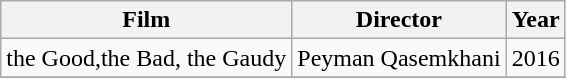<table class="wikitable">
<tr>
<th>Film</th>
<th>Director</th>
<th>Year</th>
</tr>
<tr>
<td>the Good,the Bad, the Gaudy</td>
<td>Peyman Qasemkhani</td>
<td>2016</td>
</tr>
<tr>
</tr>
</table>
